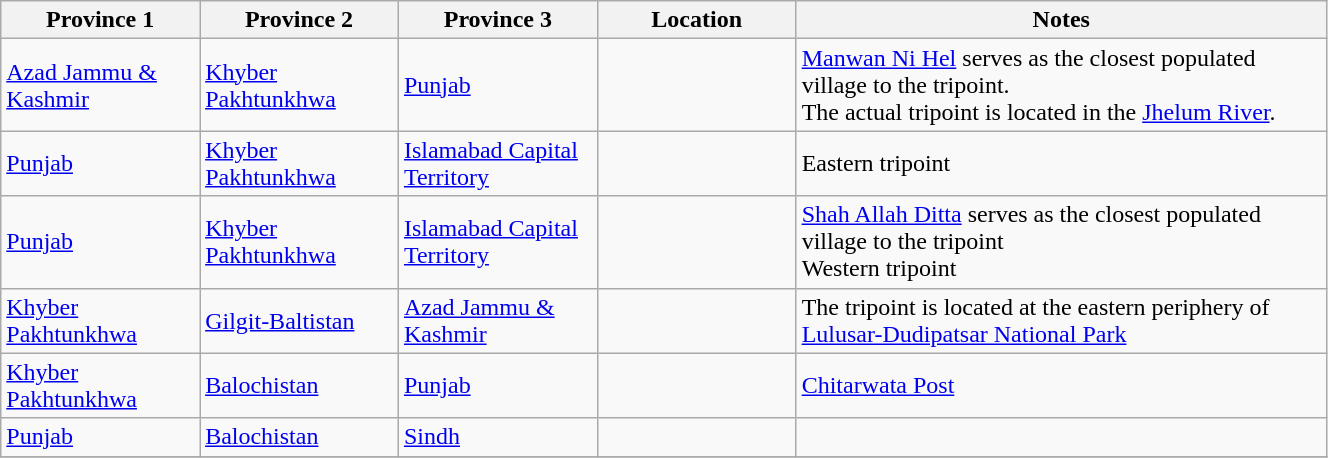<table class="wikitable sortable" width="70%">
<tr>
<th width="15%">Province 1</th>
<th width="15%">Province 2</th>
<th width="15%">Province 3</th>
<th width="15%">Location</th>
<th width="40%">Notes</th>
</tr>
<tr>
<td><a href='#'>Azad Jammu & Kashmir</a></td>
<td><a href='#'>Khyber Pakhtunkhwa</a></td>
<td><a href='#'>Punjab</a></td>
<td><small></small></td>
<td><a href='#'>Manwan Ni Hel</a> serves as the closest populated village to the tripoint.<br>The actual tripoint is located in the <a href='#'>Jhelum River</a>.</td>
</tr>
<tr>
<td><a href='#'>Punjab</a></td>
<td><a href='#'>Khyber Pakhtunkhwa</a></td>
<td><a href='#'>Islamabad Capital Territory</a></td>
<td><small></small></td>
<td>Eastern tripoint</td>
</tr>
<tr>
<td><a href='#'>Punjab</a></td>
<td><a href='#'>Khyber Pakhtunkhwa</a></td>
<td><a href='#'>Islamabad Capital Territory</a></td>
<td><small></small></td>
<td><a href='#'>Shah Allah Ditta</a> serves as the closest populated village to the tripoint<br>Western tripoint</td>
</tr>
<tr>
<td><a href='#'>Khyber Pakhtunkhwa</a></td>
<td><a href='#'>Gilgit-Baltistan</a></td>
<td><a href='#'>Azad Jammu & Kashmir</a></td>
<td><small></small></td>
<td>The tripoint is located at the eastern periphery of <a href='#'>Lulusar-Dudipatsar National Park</a></td>
</tr>
<tr>
<td><a href='#'>Khyber Pakhtunkhwa</a></td>
<td><a href='#'>Balochistan</a></td>
<td><a href='#'>Punjab</a></td>
<td><small></small></td>
<td><a href='#'>Chitarwata Post</a></td>
</tr>
<tr>
<td><a href='#'>Punjab</a></td>
<td><a href='#'>Balochistan</a></td>
<td><a href='#'>Sindh</a></td>
<td><small></small></td>
<td></td>
</tr>
<tr>
</tr>
</table>
